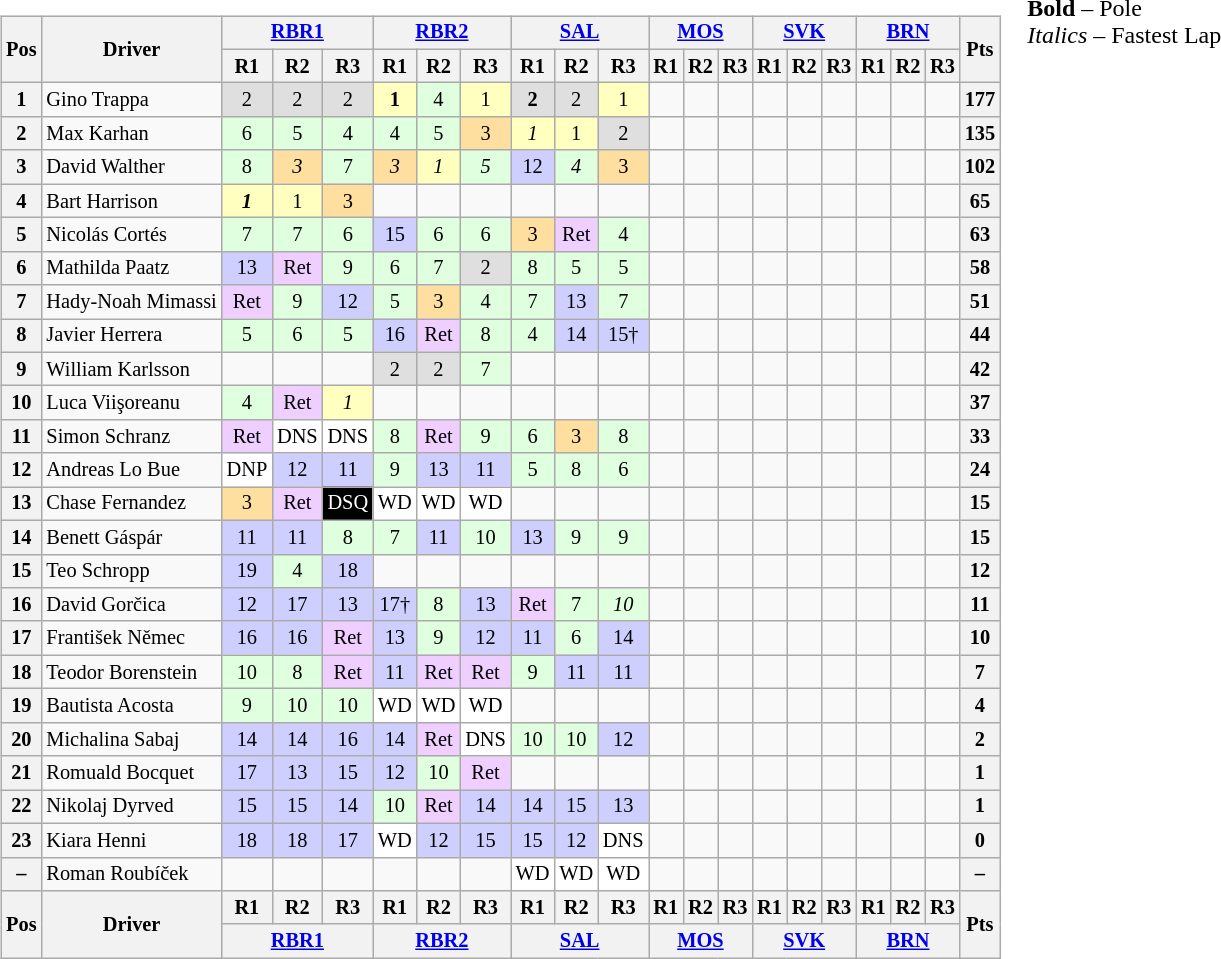<table>
<tr>
<td style="vertical-align:top"><br><table class="wikitable" style="font-size: 85%; text-align:center">
<tr>
<th rowspan=2>Pos</th>
<th rowspan=2>Driver</th>
<th colspan=3><a href='#'>RBR1</a><br></th>
<th colspan=3><a href='#'>RBR2</a><br></th>
<th colspan=3><a href='#'>SAL</a><br></th>
<th colspan=3><a href='#'>MOS</a><br></th>
<th colspan=3><a href='#'>SVK</a><br></th>
<th colspan=3><a href='#'>BRN</a><br></th>
<th rowspan=2>Pts</th>
</tr>
<tr>
<th>R1</th>
<th>R2</th>
<th>R3</th>
<th>R1</th>
<th>R2</th>
<th>R3</th>
<th>R1</th>
<th>R2</th>
<th>R3</th>
<th>R1</th>
<th>R2</th>
<th>R3</th>
<th>R1</th>
<th>R2</th>
<th>R3</th>
<th>R1</th>
<th>R2</th>
<th>R3</th>
</tr>
<tr>
<th>1</th>
<td style="text-align:left"> Gino Trappa</td>
<td style="background:#dfdfdf">2</td>
<td style="background:#dfdfdf">2</td>
<td style="background:#dfdfdf">2</td>
<td style="background:#ffffbf"><strong>1</strong></td>
<td style="background:#dfffdf">4</td>
<td style="background:#ffffbf">1</td>
<td style="background:#dfdfdf"><strong>2</strong></td>
<td style="background:#dfdfdf">2</td>
<td style="background:#ffffbf">1</td>
<td></td>
<td></td>
<td></td>
<td></td>
<td></td>
<td></td>
<td></td>
<td></td>
<td></td>
<th>177</th>
</tr>
<tr>
<th>2</th>
<td style="text-align:left"> Max Karhan</td>
<td style="background:#dfffdf">6</td>
<td style="background:#dfffdf">5</td>
<td style="background:#dfffdf">4</td>
<td style="background:#dfffdf">4</td>
<td style="background:#dfffdf">5</td>
<td style="background:#ffdf9f">3</td>
<td style="background:#ffffbf"><em>1</em></td>
<td style="background:#ffffbf">1</td>
<td style="background:#dfdfdf">2</td>
<td></td>
<td></td>
<td></td>
<td></td>
<td></td>
<td></td>
<td></td>
<td></td>
<td></td>
<th>135</th>
</tr>
<tr>
<th>3</th>
<td style="text-align:left"> David Walther</td>
<td style="background:#dfffdf">8</td>
<td style="background:#ffdf9f"><em>3</em></td>
<td style="background:#dfffdf">7</td>
<td style="background:#ffdf9f"><em>3</em></td>
<td style="background:#ffffbf"><em>1</em></td>
<td style="background:#dfffdf"><em>5</em></td>
<td style="background:#cfcfff">12</td>
<td style="background:#dfffdf"><em>4</em></td>
<td style="background:#ffdf9f">3</td>
<td></td>
<td></td>
<td></td>
<td></td>
<td></td>
<td></td>
<td></td>
<td></td>
<td></td>
<th>102</th>
</tr>
<tr>
<th>4</th>
<td style="text-align:left"> Bart Harrison</td>
<td style="background:#ffffbf"><strong><em>1</em></strong></td>
<td style="background:#ffffbf">1</td>
<td style="background:#ffdf9f">3</td>
<td></td>
<td></td>
<td></td>
<td></td>
<td></td>
<td></td>
<td></td>
<td></td>
<td></td>
<td></td>
<td></td>
<td></td>
<td></td>
<td></td>
<td></td>
<th>65</th>
</tr>
<tr>
<th>5</th>
<td style="text-align:left"> Nicolás Cortés</td>
<td style="background:#dfffdf">7</td>
<td style="background:#dfffdf">7</td>
<td style="background:#dfffdf">6</td>
<td style="background:#cfcfff">15</td>
<td style="background:#dfffdf">6</td>
<td style="background:#dfffdf">6</td>
<td style="background:#ffdf9f">3</td>
<td style="background:#efcfff">Ret</td>
<td style="background:#dfffdf">4</td>
<td></td>
<td></td>
<td></td>
<td></td>
<td></td>
<td></td>
<td></td>
<td></td>
<td></td>
<th>63</th>
</tr>
<tr>
<th>6</th>
<td style="text-align:left"> Mathilda Paatz</td>
<td style="background:#cfcfff">13</td>
<td style="background:#efcfff">Ret</td>
<td style="background:#dfffdf">9</td>
<td style="background:#dfffdf">6</td>
<td style="background:#dfffdf">7</td>
<td style="background:#dfdfdf">2</td>
<td style="background:#dfffdf">8</td>
<td style="background:#dfffdf">5</td>
<td style="background:#dfffdf">5</td>
<td></td>
<td></td>
<td></td>
<td></td>
<td></td>
<td></td>
<td></td>
<td></td>
<td></td>
<th>58</th>
</tr>
<tr>
<th>7</th>
<td style="text-align:left" nowrap=""> Hady-Noah Mimassi</td>
<td style="background:#efcfff">Ret</td>
<td style="background:#dfffdf">9</td>
<td style="background:#cfcfff">12</td>
<td style="background:#dfffdf">5</td>
<td style="background:#ffdf9f">3</td>
<td style="background:#dfffdf">4</td>
<td style="background:#dfffdf">7</td>
<td style="background:#cfcfff">13</td>
<td style="background:#dfffdf">7</td>
<td></td>
<td></td>
<td></td>
<td></td>
<td></td>
<td></td>
<td></td>
<td></td>
<td></td>
<th>51</th>
</tr>
<tr>
<th>8</th>
<td style="text-align:left"> Javier Herrera</td>
<td style="background:#dfffdf">5</td>
<td style="background:#dfffdf">6</td>
<td style="background:#dfffdf">5</td>
<td style="background:#cfcfff">16</td>
<td style="background:#efcfff">Ret</td>
<td style="background:#dfffdf">8</td>
<td style="background:#dfffdf">4</td>
<td style="background:#cfcfff">14</td>
<td style="background:#cfcfff">15†</td>
<td></td>
<td></td>
<td></td>
<td></td>
<td></td>
<td></td>
<td></td>
<td></td>
<td></td>
<th>44</th>
</tr>
<tr>
<th>9</th>
<td style="text-align: left"> William Karlsson</td>
<td></td>
<td></td>
<td></td>
<td style="background:#dfdfdf">2</td>
<td style="background:#dfdfdf">2</td>
<td style="background:#dfffdf">7</td>
<td></td>
<td></td>
<td></td>
<td></td>
<td></td>
<td></td>
<td></td>
<td></td>
<td></td>
<td></td>
<td></td>
<td></td>
<th>42</th>
</tr>
<tr>
<th>10</th>
<td style="text-align:left"> Luca Viişoreanu</td>
<td style="background:#dfffdf">4</td>
<td style="background:#efcfff">Ret</td>
<td style="background:#ffffbf"><em>1</em></td>
<td></td>
<td></td>
<td></td>
<td></td>
<td></td>
<td></td>
<td></td>
<td></td>
<td></td>
<td></td>
<td></td>
<td></td>
<td></td>
<td></td>
<td></td>
<th>37</th>
</tr>
<tr>
<th>11</th>
<td style="text-align:left"> Simon Schranz</td>
<td style="background:#efcfff">Ret</td>
<td style="background:#ffffff">DNS</td>
<td style="background:#ffffff">DNS</td>
<td style="background:#dfffdf">8</td>
<td style="background:#efcfff">Ret</td>
<td style="background:#dfffdf">9</td>
<td style="background:#dfffdf">6</td>
<td style="background:#ffdf9f">3</td>
<td style="background:#dfffdf">8</td>
<td></td>
<td></td>
<td></td>
<td></td>
<td></td>
<td></td>
<td></td>
<td></td>
<td></td>
<th>33</th>
</tr>
<tr>
<th>12</th>
<td style="text-align:left"> Andreas Lo Bue</td>
<td style="background:#ffffff">DNP</td>
<td style="background:#cfcfff">12</td>
<td style="background:#cfcfff">11</td>
<td style="background:#dfffdf">9</td>
<td style="background:#cfcfff">13</td>
<td style="background:#cfcfff">11</td>
<td style="background:#dfffdf">5</td>
<td style="background:#dfffdf">8</td>
<td style="background:#dfffdf">6</td>
<td></td>
<td></td>
<td></td>
<td></td>
<td></td>
<td></td>
<td></td>
<td></td>
<td></td>
<th>24</th>
</tr>
<tr>
<th>13</th>
<td style="text-align:left"> Chase Fernandez</td>
<td style="background:#ffdf9f">3</td>
<td style="background:#efcfff">Ret</td>
<td style="background:#000000; color:#ffffff">DSQ</td>
<td style="background:#ffffff">WD</td>
<td style="background:#ffffff">WD</td>
<td style="background:#ffffff">WD</td>
<td></td>
<td></td>
<td></td>
<td></td>
<td></td>
<td></td>
<td></td>
<td></td>
<td></td>
<td></td>
<td></td>
<td></td>
<th>15</th>
</tr>
<tr>
<th>14</th>
<td style="text-align:left"> Benett Gáspár</td>
<td style="background:#cfcfff">11</td>
<td style="background:#cfcfff">11</td>
<td style="background:#dfffdf">8</td>
<td style="background:#dfffdf">7</td>
<td style="background:#cfcfff">11</td>
<td style="background:#dfffdf">10</td>
<td style="background:#cfcfff">13</td>
<td style="background:#dfffdf">9</td>
<td style="background:#dfffdf">9</td>
<td></td>
<td></td>
<td></td>
<td></td>
<td></td>
<td></td>
<td></td>
<td></td>
<td></td>
<th>15</th>
</tr>
<tr>
<th>15</th>
<td style="text-align:left"> Teo Schropp</td>
<td style="background:#cfcfff">19</td>
<td style="background:#dfffdf">4</td>
<td style="background:#cfcfff">18</td>
<td></td>
<td></td>
<td></td>
<td></td>
<td></td>
<td></td>
<td></td>
<td></td>
<td></td>
<td></td>
<td></td>
<td></td>
<td></td>
<td></td>
<td></td>
<th>12</th>
</tr>
<tr>
<th>16</th>
<td style="text-align:left"> David Gorčica</td>
<td style="background:#cfcfff">12</td>
<td style="background:#cfcfff">17</td>
<td style="background:#cfcfff">13</td>
<td style="background:#cfcfff">17†</td>
<td style="background:#dfffdf">8</td>
<td style="background:#cfcfff">13</td>
<td style="background:#efcfff">Ret</td>
<td style="background:#dfffdf">7</td>
<td style="background:#dfffdf"><em>10</em></td>
<td></td>
<td></td>
<td></td>
<td></td>
<td></td>
<td></td>
<td></td>
<td></td>
<td></td>
<th>11</th>
</tr>
<tr>
<th>17</th>
<td style="text-align:left"> František Němec</td>
<td style="background:#cfcfff">16</td>
<td style="background:#cfcfff">16</td>
<td style="background:#efcfff">Ret</td>
<td style="background:#cfcfff">13</td>
<td style="background:#dfffdf">9</td>
<td style="background:#cfcfff">12</td>
<td style="background:#cfcfff">11</td>
<td style="background:#dfffdf">6</td>
<td style="background:#cfcfff">14</td>
<td></td>
<td></td>
<td></td>
<td></td>
<td></td>
<td></td>
<td></td>
<td></td>
<td></td>
<th>10</th>
</tr>
<tr>
<th>18</th>
<td style="text-align:left"> Teodor Borenstein</td>
<td style="background:#dfffdf">10</td>
<td style="background:#dfffdf">8</td>
<td style="background:#efcfff">Ret</td>
<td style="background:#cfcfff">11</td>
<td style="background:#efcfff">Ret</td>
<td style="background:#efcfff">Ret</td>
<td style="background:#dfffdf">9</td>
<td style="background:#cfcfff">11</td>
<td style="background:#cfcfff">11</td>
<td></td>
<td></td>
<td></td>
<td></td>
<td></td>
<td></td>
<td></td>
<td></td>
<td></td>
<th>7</th>
</tr>
<tr>
<th>19</th>
<td style="text-align:left"> Bautista Acosta</td>
<td style="background:#dfffdf">9</td>
<td style="background:#dfffdf">10</td>
<td style="background:#dfffdf">10</td>
<td style="background:#ffffff">WD</td>
<td style="background:#ffffff">WD</td>
<td style="background:#ffffff">WD</td>
<td></td>
<td></td>
<td></td>
<td></td>
<td></td>
<td></td>
<td></td>
<td></td>
<td></td>
<td></td>
<td></td>
<td></td>
<th>4</th>
</tr>
<tr>
<th>20</th>
<td style="text-align:left"> Michalina Sabaj</td>
<td style="background:#cfcfff">14</td>
<td style="background:#cfcfff">14</td>
<td style="background:#cfcfff">16</td>
<td style="background:#cfcfff">14</td>
<td style="background:#efcfff">Ret</td>
<td style="background:#ffffff">DNS</td>
<td style="background:#dfffdf">10</td>
<td style="background:#dfffdf">10</td>
<td style="background:#cfcfff">12</td>
<td></td>
<td></td>
<td></td>
<td></td>
<td></td>
<td></td>
<td></td>
<td></td>
<td></td>
<th>2</th>
</tr>
<tr>
<th>21</th>
<td style="text-align:left"> Romuald Bocquet</td>
<td style="background:#cfcfff">17</td>
<td style="background:#cfcfff">13</td>
<td style="background:#cfcfff">15</td>
<td style="background:#cfcfff">12</td>
<td style="background:#dfffdf">10</td>
<td style="background:#efcfff">Ret</td>
<td></td>
<td></td>
<td></td>
<td></td>
<td></td>
<td></td>
<td></td>
<td></td>
<td></td>
<td></td>
<td></td>
<td></td>
<th>1</th>
</tr>
<tr>
<th>22</th>
<td style="text-align:left"> Nikolaj Dyrved</td>
<td style="background:#cfcfff">15</td>
<td style="background:#cfcfff">15</td>
<td style="background:#cfcfff">14</td>
<td style="background:#dfffdf">10</td>
<td style="background:#efcfff">Ret</td>
<td style="background:#cfcfff">14</td>
<td style="background:#cfcfff">14</td>
<td style="background:#cfcfff">15</td>
<td style="background:#cfcfff">13</td>
<td></td>
<td></td>
<td></td>
<td></td>
<td></td>
<td></td>
<td></td>
<td></td>
<td></td>
<th>1</th>
</tr>
<tr>
<th>23</th>
<td style="text-align:left"> Kiara Henni</td>
<td style="background:#cfcfff">18</td>
<td style="background:#cfcfff">18</td>
<td style="background:#cfcfff">17</td>
<td style="background:#ffffff">WD</td>
<td style="background:#cfcfff">12</td>
<td style="background:#cfcfff">15</td>
<td style="background:#cfcfff">15</td>
<td style="background:#cfcfff">12</td>
<td style="background:#ffffff">DNS</td>
<td></td>
<td></td>
<td></td>
<td></td>
<td></td>
<td></td>
<td></td>
<td></td>
<td></td>
<th>0</th>
</tr>
<tr>
<th>–</th>
<td style="text-align:left"> Roman Roubíček</td>
<td></td>
<td></td>
<td></td>
<td></td>
<td></td>
<td></td>
<td style="background:#ffffff">WD</td>
<td style="background:#ffffff">WD</td>
<td style="background:#ffffff">WD</td>
<td></td>
<td></td>
<td></td>
<td></td>
<td></td>
<td></td>
<td></td>
<td></td>
<td></td>
<th>–</th>
</tr>
<tr>
<th rowspan=2>Pos</th>
<th rowspan=2>Driver</th>
<th>R1</th>
<th>R2</th>
<th>R3</th>
<th>R1</th>
<th>R2</th>
<th>R3</th>
<th>R1</th>
<th>R2</th>
<th>R3</th>
<th>R1</th>
<th>R2</th>
<th>R3</th>
<th>R1</th>
<th>R2</th>
<th>R3</th>
<th>R1</th>
<th>R2</th>
<th>R3</th>
<th rowspan=2>Pts</th>
</tr>
<tr>
<th colspan=3><a href='#'>RBR1</a><br></th>
<th colspan=3><a href='#'>RBR2</a><br></th>
<th colspan=3><a href='#'>SAL</a><br></th>
<th colspan=3><a href='#'>MOS</a><br></th>
<th colspan=3><a href='#'>SVK</a><br></th>
<th colspan=3><a href='#'>BRN</a><br></th>
</tr>
</table>
</td>
<td style="vertical-align:top"><br><span><strong>Bold</strong> – Pole<br><em>Italics</em> – Fastest Lap</span></td>
</tr>
</table>
